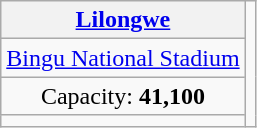<table class="wikitable" style="text-align:center">
<tr>
<th><a href='#'>Lilongwe</a></th>
<td rowspan=4></td>
</tr>
<tr>
<td><a href='#'>Bingu National Stadium</a></td>
</tr>
<tr>
<td>Capacity: <strong>41,100</strong></td>
</tr>
<tr>
<td></td>
</tr>
</table>
